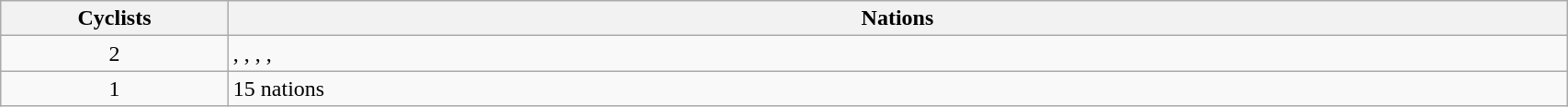<table class="wikitable sortable" style="text-align:center; width: 90%;">
<tr>
<th width=20>Cyclists</th>
<th width=350>Nations</th>
</tr>
<tr>
<td align=center>2</td>
<td align=left>, , , , </td>
</tr>
<tr>
<td align=center>1</td>
<td align=left>15 nations</td>
</tr>
</table>
